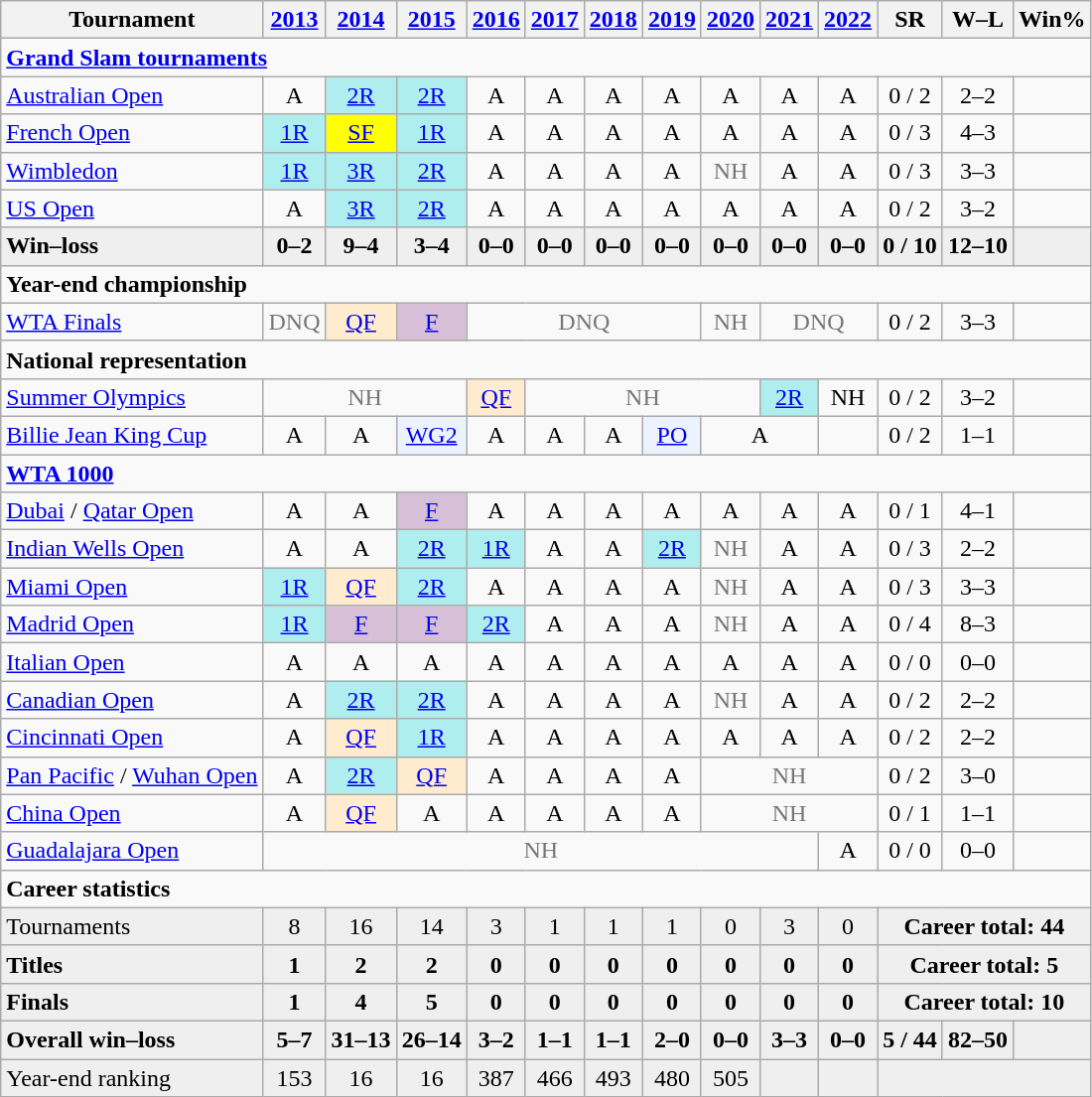<table class=wikitable style=text-align:center>
<tr>
<th>Tournament</th>
<th><a href='#'>2013</a></th>
<th><a href='#'>2014</a></th>
<th><a href='#'>2015</a></th>
<th><a href='#'>2016</a></th>
<th><a href='#'>2017</a></th>
<th><a href='#'>2018</a></th>
<th><a href='#'>2019</a></th>
<th><a href='#'>2020</a></th>
<th><a href='#'>2021</a></th>
<th><a href='#'>2022</a></th>
<th>SR</th>
<th>W–L</th>
<th>Win%</th>
</tr>
<tr>
<td colspan="14" align="left"><strong><a href='#'>Grand Slam tournaments</a></strong></td>
</tr>
<tr>
<td align="left"><a href='#'>Australian Open</a></td>
<td>A</td>
<td bgcolor="afeeee"><a href='#'>2R</a></td>
<td bgcolor="afeeee"><a href='#'>2R</a></td>
<td>A</td>
<td>A</td>
<td>A</td>
<td>A</td>
<td>A</td>
<td>A</td>
<td>A</td>
<td>0 / 2</td>
<td>2–2</td>
<td></td>
</tr>
<tr>
<td align="left"><a href='#'>French Open</a></td>
<td bgcolor="afeeee"><a href='#'>1R</a></td>
<td bgcolor="yellow"><a href='#'>SF</a></td>
<td bgcolor="afeeee"><a href='#'>1R</a></td>
<td>A</td>
<td>A</td>
<td>A</td>
<td>A</td>
<td>A</td>
<td>A</td>
<td>A</td>
<td>0 / 3</td>
<td>4–3</td>
<td></td>
</tr>
<tr>
<td align="left"><a href='#'>Wimbledon</a></td>
<td bgcolor="afeeee"><a href='#'>1R</a></td>
<td bgcolor="afeeee"><a href='#'>3R</a></td>
<td bgcolor="afeeee"><a href='#'>2R</a></td>
<td>A</td>
<td>A</td>
<td>A</td>
<td>A</td>
<td style="color:#767676">NH</td>
<td>A</td>
<td>A</td>
<td>0 / 3</td>
<td>3–3</td>
<td></td>
</tr>
<tr>
<td align="left"><a href='#'>US Open</a></td>
<td>A</td>
<td bgcolor="afeeee"><a href='#'>3R</a></td>
<td bgcolor="afeeee"><a href='#'>2R</a></td>
<td>A</td>
<td>A</td>
<td>A</td>
<td>A</td>
<td>A</td>
<td>A</td>
<td>A</td>
<td>0 / 2</td>
<td>3–2</td>
<td></td>
</tr>
<tr style="font-weight:bold;background:#efefef">
<td style="text-align:left">Win–loss</td>
<td>0–2</td>
<td>9–4</td>
<td>3–4</td>
<td>0–0</td>
<td>0–0</td>
<td>0–0</td>
<td>0–0</td>
<td>0–0</td>
<td>0–0</td>
<td>0–0</td>
<td>0 / 10</td>
<td>12–10</td>
<td></td>
</tr>
<tr>
<td colspan="14" align="left"><strong>Year-end championship</strong></td>
</tr>
<tr>
<td align="left"><a href='#'>WTA Finals</a></td>
<td style="color:#767676">DNQ</td>
<td bgcolor="ffebcd"><a href='#'>QF</a></td>
<td bgcolor="thistle"><a href='#'>F</a></td>
<td colspan="4" style="color:#767676">DNQ</td>
<td style="color:#767676">NH</td>
<td colspan="2" style="color:#767676">DNQ</td>
<td>0 / 2</td>
<td>3–3</td>
<td></td>
</tr>
<tr>
<td colspan=14 align=left><strong>National representation</strong></td>
</tr>
<tr>
<td align=left><a href='#'>Summer Olympics</a></td>
<td colspan=3 style=color:#767676>NH</td>
<td bgcolor=ffebcd><a href='#'>QF</a></td>
<td colspan=4 style=color:#767676>NH</td>
<td bgcolor=afeeee><a href='#'>2R</a></td>
<td>NH</td>
<td>0 / 2</td>
<td>3–2</td>
<td></td>
</tr>
<tr>
<td align=left><a href='#'>Billie Jean King Cup</a></td>
<td>A</td>
<td>A</td>
<td bgcolor=ecf2ff><a href='#'>WG2</a></td>
<td>A</td>
<td>A</td>
<td>A</td>
<td bgcolor=ecf2ff><a href='#'>PO</a></td>
<td colspan=2>A<strong></strong></td>
<td></td>
<td>0 / 2</td>
<td>1–1</td>
<td></td>
</tr>
<tr>
<td colspan="14" align="left"><strong><a href='#'>WTA 1000</a></strong></td>
</tr>
<tr>
<td align=left><a href='#'>Dubai</a> / <a href='#'>Qatar Open</a></td>
<td>A</td>
<td>A</td>
<td bgcolor=thistle><a href='#'>F</a></td>
<td>A</td>
<td>A</td>
<td>A</td>
<td>A</td>
<td>A</td>
<td>A</td>
<td>A</td>
<td>0 / 1</td>
<td>4–1</td>
<td></td>
</tr>
<tr>
<td align=left><a href='#'>Indian Wells Open</a></td>
<td>A</td>
<td>A</td>
<td bgcolor=afeeee><a href='#'>2R</a></td>
<td bgcolor=afeeee><a href='#'>1R</a></td>
<td>A</td>
<td>A</td>
<td bgcolor=afeeee><a href='#'>2R</a></td>
<td style="color:#767676">NH</td>
<td>A</td>
<td>A</td>
<td>0 / 3</td>
<td>2–2</td>
<td></td>
</tr>
<tr>
<td align=left><a href='#'>Miami Open</a></td>
<td bgcolor=afeeee><a href='#'>1R</a></td>
<td bgcolor=ffebcd><a href='#'>QF</a></td>
<td bgcolor=afeeee><a href='#'>2R</a></td>
<td>A</td>
<td>A</td>
<td>A</td>
<td>A</td>
<td style=color:#767676>NH</td>
<td>A</td>
<td>A</td>
<td>0 / 3</td>
<td>3–3</td>
<td></td>
</tr>
<tr>
<td align=left><a href='#'>Madrid Open</a></td>
<td bgcolor=afeeee><a href='#'>1R</a></td>
<td bgcolor=thistle><a href='#'>F</a></td>
<td bgcolor=thistle><a href='#'>F</a></td>
<td bgcolor=afeeee><a href='#'>2R</a></td>
<td>A</td>
<td>A</td>
<td>A</td>
<td style=color:#767676>NH</td>
<td>A</td>
<td>A</td>
<td>0 / 4</td>
<td>8–3</td>
<td></td>
</tr>
<tr>
<td align=left><a href='#'>Italian Open</a></td>
<td>A</td>
<td>A</td>
<td>A</td>
<td>A</td>
<td>A</td>
<td>A</td>
<td>A</td>
<td>A</td>
<td>A</td>
<td>A</td>
<td>0 / 0</td>
<td>0–0</td>
<td></td>
</tr>
<tr>
<td align=left><a href='#'>Canadian Open</a></td>
<td>A</td>
<td bgcolor=afeeee><a href='#'>2R</a></td>
<td bgcolor=afeeee><a href='#'>2R</a></td>
<td>A</td>
<td>A</td>
<td>A</td>
<td>A</td>
<td style=color:#767676>NH</td>
<td>A</td>
<td>A</td>
<td>0 / 2</td>
<td>2–2</td>
<td></td>
</tr>
<tr>
<td align=left><a href='#'>Cincinnati Open</a></td>
<td>A</td>
<td bgcolor=ffebcd><a href='#'>QF</a></td>
<td bgcolor=afeeee><a href='#'>1R</a></td>
<td>A</td>
<td>A</td>
<td>A</td>
<td>A</td>
<td>A</td>
<td>A</td>
<td>A</td>
<td>0 / 2</td>
<td>2–2</td>
<td></td>
</tr>
<tr>
<td align=left><a href='#'>Pan Pacific</a> / <a href='#'>Wuhan Open</a></td>
<td>A</td>
<td bgcolor=afeeee><a href='#'>2R</a></td>
<td bgcolor=ffebcd><a href='#'>QF</a></td>
<td>A</td>
<td>A</td>
<td>A</td>
<td>A</td>
<td colspan="3" style="color:#767676">NH</td>
<td>0 / 2</td>
<td>3–0</td>
<td></td>
</tr>
<tr>
<td align=left><a href='#'>China Open</a></td>
<td>A</td>
<td bgcolor=ffebcd><a href='#'>QF</a></td>
<td>A</td>
<td>A</td>
<td>A</td>
<td>A</td>
<td>A</td>
<td colspan="3" style="color:#767676">NH</td>
<td>0 / 1</td>
<td>1–1</td>
<td></td>
</tr>
<tr>
<td align=left><a href='#'>Guadalajara Open</a></td>
<td colspan="9" style="color:#767676">NH</td>
<td>A</td>
<td>0 / 0</td>
<td>0–0</td>
<td></td>
</tr>
<tr>
<td colspan="14" align="left"><strong>Career statistics</strong></td>
</tr>
<tr style=background:#efefef>
<td style=text-align:left>Tournaments</td>
<td>8</td>
<td>16</td>
<td>14</td>
<td>3</td>
<td>1</td>
<td>1</td>
<td>1</td>
<td>0</td>
<td>3</td>
<td>0</td>
<td colspan=3><strong>Career total: 44</strong></td>
</tr>
<tr style=font-weight:bold;background:#efefef>
<td style=text-align:left>Titles</td>
<td>1</td>
<td>2</td>
<td>2</td>
<td>0</td>
<td>0</td>
<td>0</td>
<td>0</td>
<td>0</td>
<td>0</td>
<td>0</td>
<td colspan=3>Career total: 5</td>
</tr>
<tr style=font-weight:bold;background:#efefef>
<td style=text-align:left>Finals</td>
<td>1</td>
<td>4</td>
<td>5</td>
<td>0</td>
<td>0</td>
<td>0</td>
<td>0</td>
<td>0</td>
<td>0</td>
<td>0</td>
<td colspan=3>Career total: 10</td>
</tr>
<tr style=font-weight:bold;background:#efefef>
<td style=text-align:left>Overall win–loss</td>
<td>5–7</td>
<td>31–13</td>
<td>26–14</td>
<td>3–2</td>
<td>1–1</td>
<td>1–1</td>
<td>2–0</td>
<td>0–0</td>
<td>3–3</td>
<td>0–0</td>
<td>5 / 44</td>
<td>82–50</td>
<td></td>
</tr>
<tr style=background:#efefef>
<td style=text-align:left>Year-end ranking</td>
<td>153</td>
<td>16</td>
<td>16</td>
<td>387</td>
<td>466</td>
<td>493</td>
<td>480</td>
<td>505</td>
<td></td>
<td></td>
<td colspan=3></td>
</tr>
</table>
